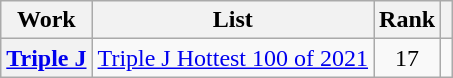<table class="wikitable sortable plainrowheaders" style="text-align:center;">
<tr>
<th>Work</th>
<th>List</th>
<th>Rank</th>
<th></th>
</tr>
<tr>
<th scope="row"><a href='#'>Triple J</a></th>
<td><a href='#'>Triple J Hottest 100 of 2021</a></td>
<td>17</td>
<td></td>
</tr>
</table>
